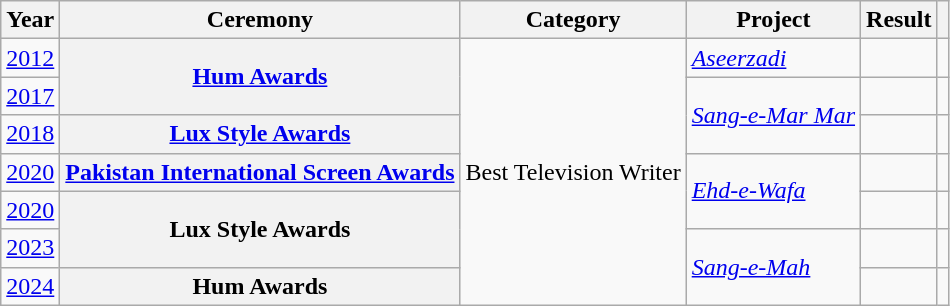<table class="wikitable plainrowheaders">
<tr>
<th>Year</th>
<th>Ceremony</th>
<th>Category</th>
<th>Project</th>
<th>Result</th>
<th></th>
</tr>
<tr>
<td><a href='#'>2012</a></td>
<th rowspan=2 scope=row><a href='#'>Hum Awards</a></th>
<td rowspan="7">Best Television Writer</td>
<td><em><a href='#'>Aseerzadi</a></em></td>
<td></td>
<td></td>
</tr>
<tr>
<td><a href='#'>2017</a></td>
<td rowspan=2><em><a href='#'>Sang-e-Mar Mar</a></em></td>
<td></td>
<td></td>
</tr>
<tr>
<td><a href='#'>2018</a></td>
<th scope=row><a href='#'>Lux Style Awards</a></th>
<td></td>
<td></td>
</tr>
<tr>
<td><a href='#'>2020</a></td>
<th scope=row><a href='#'>Pakistan International Screen Awards</a></th>
<td rowspan=2><em><a href='#'>Ehd-e-Wafa</a></em></td>
<td></td>
<td></td>
</tr>
<tr>
<td><a href='#'>2020</a></td>
<th scope=row rowspan="2">Lux Style Awards</th>
<td></td>
<td></td>
</tr>
<tr>
<td><a href='#'>2023</a></td>
<td rowspan="2"><em><a href='#'>Sang-e-Mah</a></em></td>
<td></td>
<td></td>
</tr>
<tr>
<td><a href='#'>2024</a></td>
<th scope="row">Hum Awards</th>
<td></td>
<td></td>
</tr>
</table>
